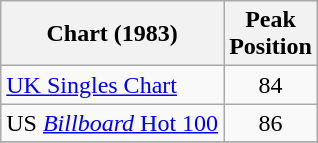<table class="wikitable sortable">
<tr>
<th>Chart (1983)</th>
<th>Peak<br>Position</th>
</tr>
<tr>
<td><a href='#'>UK Singles Chart</a></td>
<td align="center">84</td>
</tr>
<tr>
<td>US <a href='#'><em>Billboard</em> Hot 100</a></td>
<td align="center">86</td>
</tr>
<tr>
</tr>
</table>
